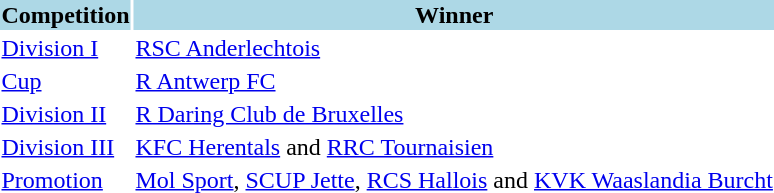<table>
<tr style="background:lightblue;">
<th>Competition</th>
<th>Winner</th>
</tr>
<tr>
<td><a href='#'>Division I</a></td>
<td><a href='#'>RSC Anderlechtois</a></td>
</tr>
<tr>
<td><a href='#'>Cup</a></td>
<td><a href='#'>R Antwerp FC</a></td>
</tr>
<tr>
<td><a href='#'>Division II</a></td>
<td><a href='#'>R Daring Club de Bruxelles</a></td>
</tr>
<tr>
<td><a href='#'>Division III</a></td>
<td><a href='#'>KFC Herentals</a> and <a href='#'>RRC Tournaisien</a></td>
</tr>
<tr>
<td><a href='#'>Promotion</a></td>
<td><a href='#'>Mol Sport</a>, <a href='#'>SCUP Jette</a>, <a href='#'>RCS Hallois</a> and <a href='#'>KVK Waaslandia Burcht</a></td>
</tr>
</table>
